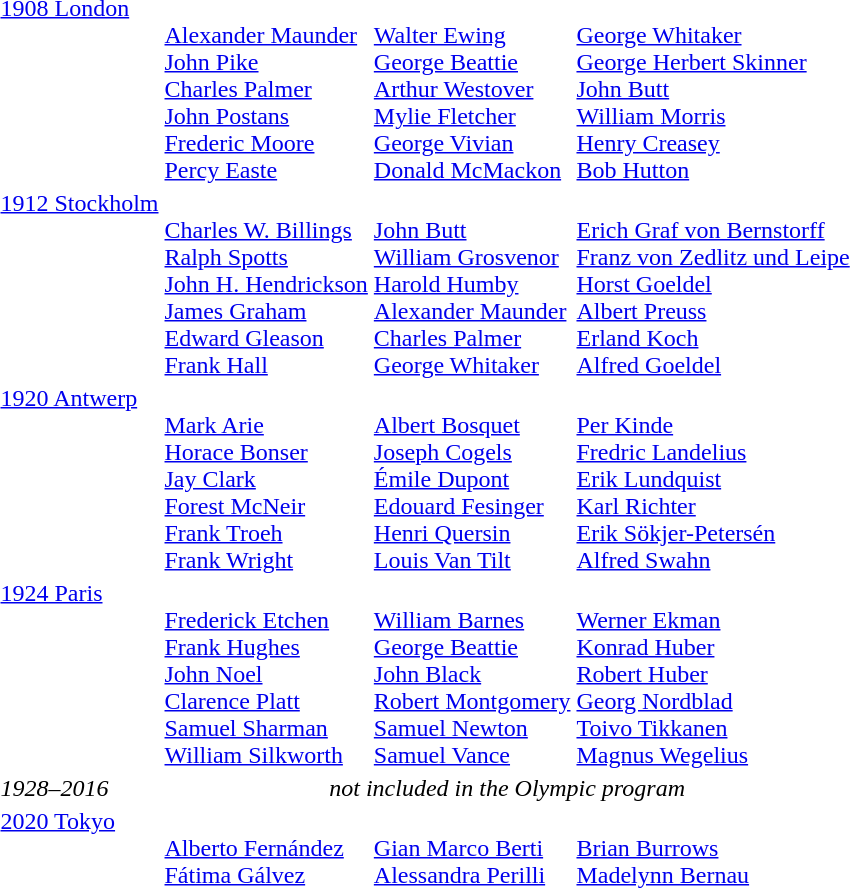<table>
<tr valign="top">
<td><a href='#'>1908 London</a><br></td>
<td><br><a href='#'>Alexander Maunder</a><br><a href='#'>John Pike</a><br><a href='#'>Charles Palmer</a><br><a href='#'>John Postans</a><br><a href='#'>Frederic Moore</a><br><a href='#'>Percy Easte</a></td>
<td><br><a href='#'>Walter Ewing</a><br><a href='#'>George Beattie</a><br><a href='#'>Arthur Westover</a><br><a href='#'>Mylie Fletcher</a><br><a href='#'>George Vivian</a><br><a href='#'>Donald McMackon</a></td>
<td><br><a href='#'>George Whitaker</a><br><a href='#'>George Herbert Skinner</a><br><a href='#'>John Butt</a><br><a href='#'>William Morris</a><br><a href='#'>Henry Creasey</a><br><a href='#'>Bob Hutton</a></td>
</tr>
<tr valign="top">
<td><a href='#'>1912 Stockholm</a><br></td>
<td><br><a href='#'>Charles W. Billings</a><br><a href='#'>Ralph Spotts</a><br><a href='#'>John H. Hendrickson</a><br><a href='#'>James Graham</a><br><a href='#'>Edward Gleason</a><br><a href='#'>Frank Hall</a></td>
<td><br><a href='#'>John Butt</a><br><a href='#'>William Grosvenor</a><br><a href='#'>Harold Humby</a><br><a href='#'>Alexander Maunder</a><br><a href='#'>Charles Palmer</a><br><a href='#'>George Whitaker</a></td>
<td><br><a href='#'>Erich Graf von Bernstorff</a><br><a href='#'>Franz von Zedlitz und Leipe</a><br><a href='#'>Horst Goeldel</a><br><a href='#'>Albert Preuss</a><br><a href='#'>Erland Koch</a><br><a href='#'>Alfred Goeldel</a></td>
</tr>
<tr valign="top">
<td><a href='#'>1920 Antwerp</a><br></td>
<td><br><a href='#'>Mark Arie</a><br><a href='#'>Horace Bonser</a><br><a href='#'>Jay Clark</a><br><a href='#'>Forest McNeir</a><br><a href='#'>Frank Troeh</a><br><a href='#'>Frank Wright</a></td>
<td><br><a href='#'>Albert Bosquet</a><br><a href='#'>Joseph Cogels</a><br><a href='#'>Émile Dupont</a><br><a href='#'>Edouard Fesinger</a><br><a href='#'>Henri Quersin</a><br><a href='#'>Louis Van Tilt</a></td>
<td><br><a href='#'>Per Kinde</a><br><a href='#'>Fredric Landelius</a><br><a href='#'>Erik Lundquist</a><br><a href='#'>Karl Richter</a><br><a href='#'>Erik Sökjer-Petersén</a><br><a href='#'>Alfred Swahn</a></td>
</tr>
<tr valign="top">
<td><a href='#'>1924 Paris</a><br></td>
<td><br><a href='#'>Frederick Etchen</a><br><a href='#'>Frank Hughes</a><br><a href='#'>John Noel</a><br><a href='#'>Clarence Platt</a><br><a href='#'>Samuel Sharman</a><br><a href='#'>William Silkworth</a></td>
<td><br><a href='#'>William Barnes</a><br><a href='#'>George Beattie</a><br><a href='#'>John Black</a><br><a href='#'>Robert Montgomery</a><br><a href='#'>Samuel Newton</a><br><a href='#'>Samuel Vance</a></td>
<td><br><a href='#'>Werner Ekman</a><br><a href='#'>Konrad Huber</a><br><a href='#'>Robert Huber</a><br><a href='#'>Georg Nordblad</a><br><a href='#'>Toivo Tikkanen</a><br><a href='#'>Magnus Wegelius</a></td>
</tr>
<tr valign="top">
<td><em>1928–2016</em></td>
<td colspan=3 align=center><em>not included in the Olympic program</em></td>
</tr>
<tr valign="top">
<td><a href='#'>2020 Tokyo</a><br></td>
<td><br><a href='#'>Alberto Fernández</a><br><a href='#'>Fátima Gálvez</a></td>
<td><br><a href='#'>Gian Marco Berti</a><br><a href='#'>Alessandra Perilli</a></td>
<td><br><a href='#'>Brian Burrows</a><br><a href='#'>Madelynn Bernau</a></td>
</tr>
<tr>
</tr>
</table>
